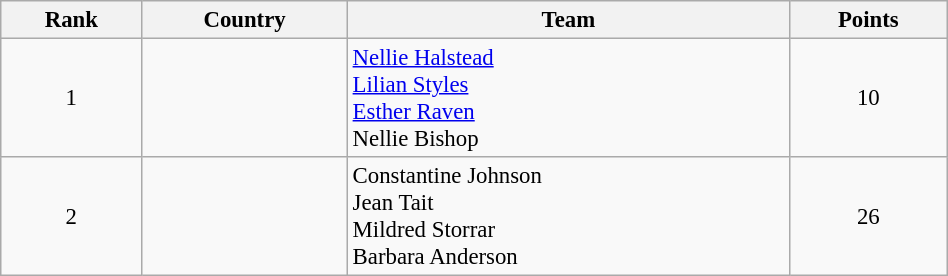<table class="wikitable sortable" style=" text-align:center; font-size:95%;" width="50%">
<tr>
<th>Rank</th>
<th>Country</th>
<th>Team</th>
<th>Points</th>
</tr>
<tr>
<td align=center>1</td>
<td align=left></td>
<td align=left><a href='#'>Nellie Halstead</a><br><a href='#'>Lilian Styles</a><br><a href='#'>Esther Raven</a><br>Nellie Bishop</td>
<td>10</td>
</tr>
<tr>
<td align=center>2</td>
<td align=left></td>
<td align=left>Constantine Johnson<br>Jean Tait<br>Mildred Storrar<br>Barbara Anderson</td>
<td>26</td>
</tr>
</table>
